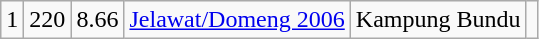<table class="wikitable">
<tr>
<td>1</td>
<td>220</td>
<td>8.66</td>
<td><a href='#'>Jelawat/Domeng 2006</a></td>
<td>Kampung Bundu</td>
<td></td>
</tr>
</table>
